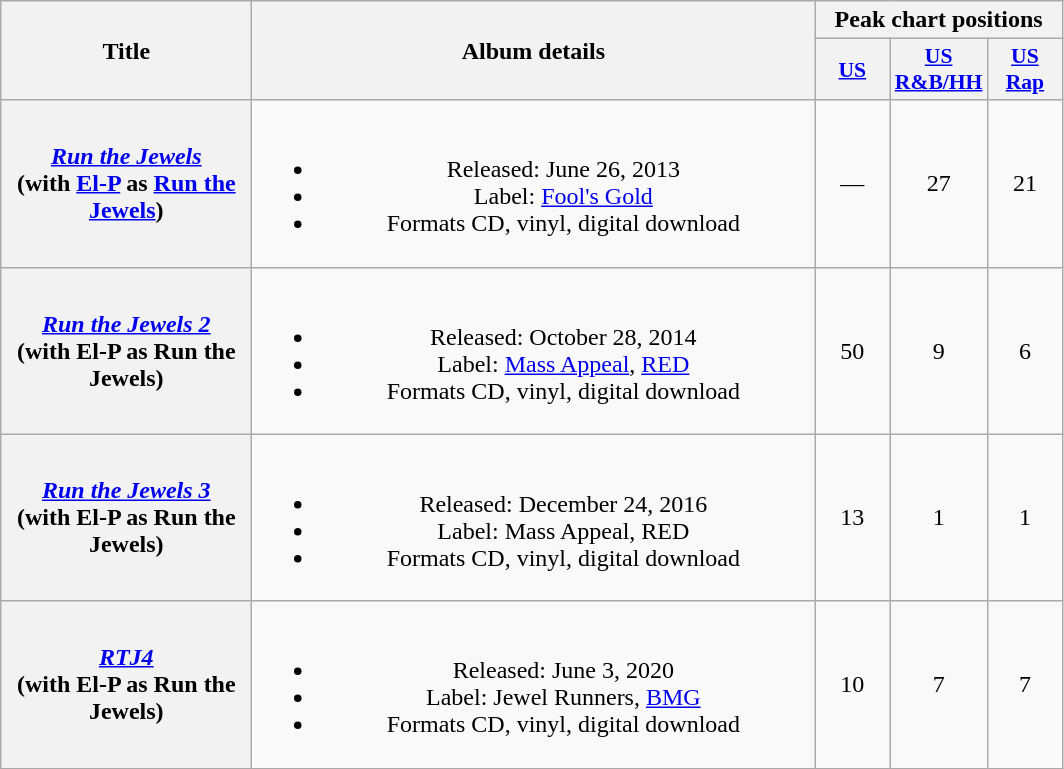<table class="wikitable plainrowheaders" style="text-align:center">
<tr>
<th scope="col" rowspan="2" style="width:10em;">Title</th>
<th scope="col" rowspan="2" style="width:23em;">Album details</th>
<th scope="col" colspan="5">Peak chart positions</th>
</tr>
<tr>
<th scope="col" style="width:3em;font-size:90%;"><a href='#'>US</a><br></th>
<th scope="col" style="width:3em;font-size:90%;"><a href='#'>US<br>R&B/HH</a><br></th>
<th scope="col" style="width:3em;font-size:90%;"><a href='#'>US<br>Rap</a><br></th>
</tr>
<tr>
<th scope="row"><em><a href='#'>Run the Jewels</a></em><br><span>(with <a href='#'>El-P</a> as <a href='#'>Run the Jewels</a>)</span></th>
<td><br><ul><li>Released: June 26, 2013</li><li>Label: <a href='#'>Fool's Gold</a></li><li>Formats CD, vinyl, digital download</li></ul></td>
<td>—</td>
<td>27</td>
<td>21</td>
</tr>
<tr>
<th scope="row"><em><a href='#'>Run the Jewels 2</a></em><br><span>(with El-P as Run the Jewels)</span></th>
<td><br><ul><li>Released: October 28, 2014</li><li>Label: <a href='#'>Mass Appeal</a>, <a href='#'>RED</a></li><li>Formats CD, vinyl, digital download</li></ul></td>
<td>50</td>
<td>9</td>
<td>6</td>
</tr>
<tr>
<th scope="row"><em><a href='#'>Run the Jewels 3</a></em><br><span>(with El-P as Run the Jewels)</span></th>
<td><br><ul><li>Released: December 24, 2016</li><li>Label: Mass Appeal, RED</li><li>Formats CD, vinyl, digital download</li></ul></td>
<td>13</td>
<td>1</td>
<td>1</td>
</tr>
<tr>
<th scope="row"><em><a href='#'>RTJ4</a></em> <br><span>(with El-P as Run the Jewels)</span></th>
<td><br><ul><li>Released: June 3, 2020</li><li>Label: Jewel Runners, <a href='#'>BMG</a></li><li>Formats CD, vinyl, digital download</li></ul></td>
<td>10</td>
<td>7</td>
<td>7</td>
</tr>
</table>
